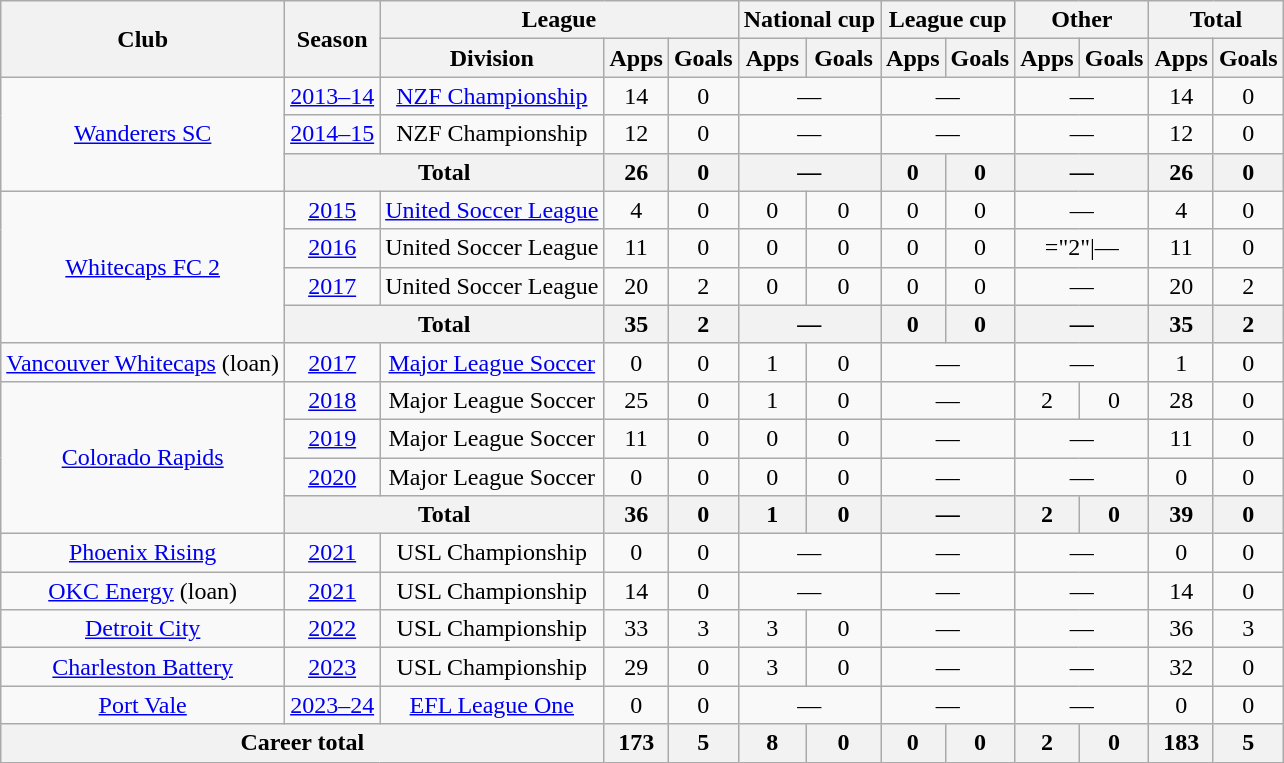<table class="wikitable" style="text-align: center">
<tr>
<th rowspan="2">Club</th>
<th rowspan="2">Season</th>
<th colspan="3">League</th>
<th colspan="2">National cup</th>
<th colspan="2">League cup</th>
<th colspan="2">Other</th>
<th colspan="2">Total</th>
</tr>
<tr>
<th>Division</th>
<th>Apps</th>
<th>Goals</th>
<th>Apps</th>
<th>Goals</th>
<th>Apps</th>
<th>Goals</th>
<th>Apps</th>
<th>Goals</th>
<th>Apps</th>
<th>Goals</th>
</tr>
<tr>
<td rowspan="3"><a href='#'>Wanderers SC</a></td>
<td><a href='#'>2013–14</a></td>
<td><a href='#'>NZF Championship</a></td>
<td>14</td>
<td>0</td>
<td colspan="2">—</td>
<td colspan="2">—</td>
<td colspan="2">—</td>
<td>14</td>
<td>0</td>
</tr>
<tr>
<td><a href='#'>2014–15</a></td>
<td>NZF Championship</td>
<td>12</td>
<td>0</td>
<td colspan="2">—</td>
<td colspan="2">—</td>
<td colspan="2">—</td>
<td>12</td>
<td>0</td>
</tr>
<tr>
<th colspan="2">Total</th>
<th>26</th>
<th>0</th>
<th colspan="2">—</th>
<th>0</th>
<th>0</th>
<th colspan="2">—</th>
<th>26</th>
<th>0</th>
</tr>
<tr>
<td rowspan="4"><a href='#'>Whitecaps FC 2</a></td>
<td><a href='#'>2015</a></td>
<td><a href='#'>United Soccer League</a></td>
<td>4</td>
<td>0</td>
<td>0</td>
<td>0</td>
<td>0</td>
<td>0</td>
<td colspan="2">—</td>
<td>4</td>
<td>0</td>
</tr>
<tr>
<td><a href='#'>2016</a></td>
<td>United Soccer League</td>
<td>11</td>
<td>0</td>
<td>0</td>
<td>0</td>
<td>0</td>
<td>0</td>
<td colspan="2">="2"|—</td>
<td>11</td>
<td>0</td>
</tr>
<tr>
<td><a href='#'>2017</a></td>
<td>United Soccer League</td>
<td>20</td>
<td>2</td>
<td>0</td>
<td>0</td>
<td>0</td>
<td>0</td>
<td colspan="2">—</td>
<td>20</td>
<td>2</td>
</tr>
<tr>
<th colspan="2">Total</th>
<th>35</th>
<th>2</th>
<th colspan="2">—</th>
<th>0</th>
<th>0</th>
<th colspan="2">—</th>
<th>35</th>
<th>2</th>
</tr>
<tr>
<td><a href='#'>Vancouver Whitecaps</a> (loan)</td>
<td><a href='#'>2017</a></td>
<td><a href='#'>Major League Soccer</a></td>
<td>0</td>
<td>0</td>
<td>1</td>
<td>0</td>
<td colspan="2">—</td>
<td colspan="2">—</td>
<td>1</td>
<td>0</td>
</tr>
<tr>
<td rowspan="4"><a href='#'>Colorado Rapids</a></td>
<td><a href='#'>2018</a></td>
<td>Major League Soccer</td>
<td>25</td>
<td>0</td>
<td>1</td>
<td>0</td>
<td colspan="2">—</td>
<td>2</td>
<td>0</td>
<td>28</td>
<td>0</td>
</tr>
<tr>
<td><a href='#'>2019</a></td>
<td>Major League Soccer</td>
<td>11</td>
<td>0</td>
<td>0</td>
<td>0</td>
<td colspan="2">—</td>
<td colspan="2">—</td>
<td>11</td>
<td>0</td>
</tr>
<tr>
<td><a href='#'>2020</a></td>
<td>Major League Soccer</td>
<td>0</td>
<td>0</td>
<td>0</td>
<td>0</td>
<td colspan="2">—</td>
<td colspan="2">—</td>
<td>0</td>
<td>0</td>
</tr>
<tr>
<th colspan="2">Total</th>
<th>36</th>
<th>0</th>
<th>1</th>
<th>0</th>
<th colspan="2">—</th>
<th>2</th>
<th>0</th>
<th>39</th>
<th>0</th>
</tr>
<tr>
<td><a href='#'>Phoenix Rising</a></td>
<td><a href='#'>2021</a></td>
<td>USL Championship</td>
<td>0</td>
<td>0</td>
<td colspan="2">—</td>
<td colspan="2">—</td>
<td colspan="2">—</td>
<td>0</td>
<td>0</td>
</tr>
<tr>
<td><a href='#'>OKC Energy</a> (loan)</td>
<td><a href='#'>2021</a></td>
<td>USL Championship</td>
<td>14</td>
<td>0</td>
<td colspan="2">—</td>
<td colspan="2">—</td>
<td colspan="2">—</td>
<td>14</td>
<td>0</td>
</tr>
<tr>
<td><a href='#'>Detroit City</a></td>
<td><a href='#'>2022</a></td>
<td>USL Championship</td>
<td>33</td>
<td>3</td>
<td>3</td>
<td>0</td>
<td colspan="2">—</td>
<td colspan="2">—</td>
<td>36</td>
<td>3</td>
</tr>
<tr>
<td><a href='#'>Charleston Battery</a></td>
<td><a href='#'>2023</a></td>
<td>USL Championship</td>
<td>29</td>
<td>0</td>
<td>3</td>
<td>0</td>
<td colspan="2">—</td>
<td colspan="2">—</td>
<td>32</td>
<td>0</td>
</tr>
<tr>
<td><a href='#'>Port Vale</a></td>
<td><a href='#'>2023–24</a></td>
<td><a href='#'>EFL League One</a></td>
<td>0</td>
<td>0</td>
<td colspan="2">—</td>
<td colspan="2">—</td>
<td colspan="2">—</td>
<td>0</td>
<td>0</td>
</tr>
<tr>
<th colspan="3">Career total</th>
<th>173</th>
<th>5</th>
<th>8</th>
<th>0</th>
<th>0</th>
<th>0</th>
<th>2</th>
<th>0</th>
<th>183</th>
<th>5</th>
</tr>
</table>
